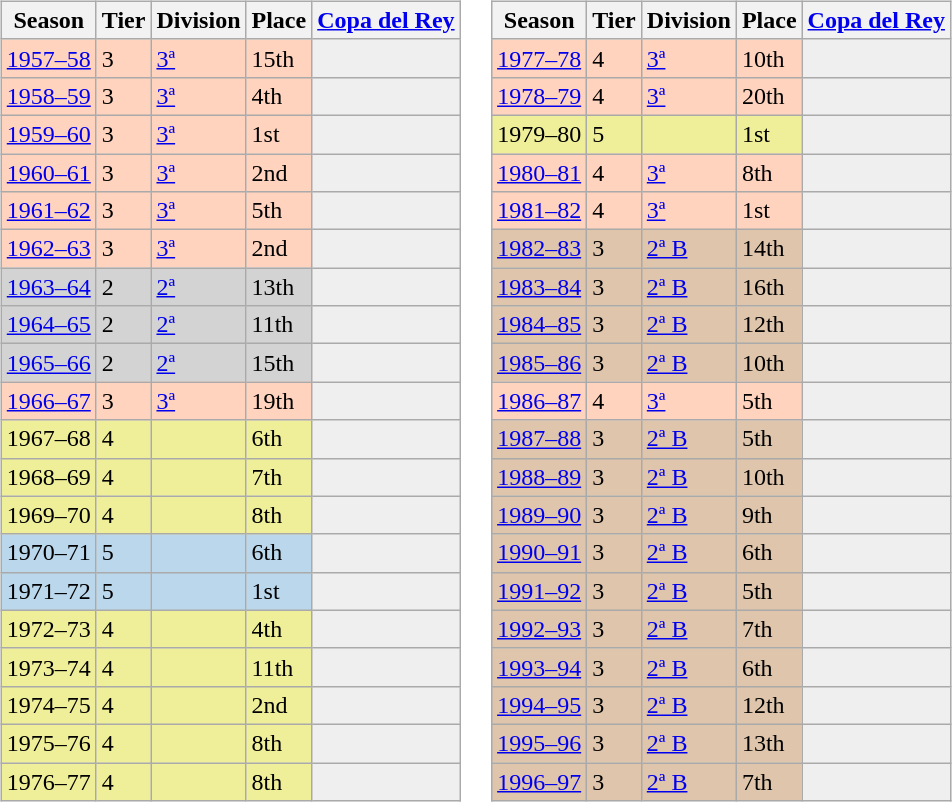<table>
<tr>
<td valign="top" width=0%><br><table class="wikitable">
<tr style="background:#f0f6fa;">
<th>Season</th>
<th>Tier</th>
<th>Division</th>
<th>Place</th>
<th><a href='#'>Copa del Rey</a></th>
</tr>
<tr>
<td style="background:#FFD3BD;"><a href='#'>1957–58</a></td>
<td style="background:#FFD3BD;">3</td>
<td style="background:#FFD3BD;"><a href='#'>3ª</a></td>
<td style="background:#FFD3BD;">15th</td>
<th style="background:#efefef;"></th>
</tr>
<tr>
<td style="background:#FFD3BD;"><a href='#'>1958–59</a></td>
<td style="background:#FFD3BD;">3</td>
<td style="background:#FFD3BD;"><a href='#'>3ª</a></td>
<td style="background:#FFD3BD;">4th</td>
<th style="background:#efefef;"></th>
</tr>
<tr>
<td style="background:#FFD3BD;"><a href='#'>1959–60</a></td>
<td style="background:#FFD3BD;">3</td>
<td style="background:#FFD3BD;"><a href='#'>3ª</a></td>
<td style="background:#FFD3BD;">1st</td>
<th style="background:#efefef;"></th>
</tr>
<tr>
<td style="background:#FFD3BD;"><a href='#'>1960–61</a></td>
<td style="background:#FFD3BD;">3</td>
<td style="background:#FFD3BD;"><a href='#'>3ª</a></td>
<td style="background:#FFD3BD;">2nd</td>
<th style="background:#efefef;"></th>
</tr>
<tr>
<td style="background:#FFD3BD;"><a href='#'>1961–62</a></td>
<td style="background:#FFD3BD;">3</td>
<td style="background:#FFD3BD;"><a href='#'>3ª</a></td>
<td style="background:#FFD3BD;">5th</td>
<th style="background:#efefef;"></th>
</tr>
<tr>
<td style="background:#FFD3BD;"><a href='#'>1962–63</a></td>
<td style="background:#FFD3BD;">3</td>
<td style="background:#FFD3BD;"><a href='#'>3ª</a></td>
<td style="background:#FFD3BD;">2nd</td>
<th style="background:#efefef;"></th>
</tr>
<tr>
<td style="background:#D3D3D3;"><a href='#'>1963–64</a></td>
<td style="background:#D3D3D3;">2</td>
<td style="background:#D3D3D3;"><a href='#'>2ª</a></td>
<td style="background:#D3D3D3;">13th</td>
<th style="background:#efefef;"></th>
</tr>
<tr>
<td style="background:#D3D3D3;"><a href='#'>1964–65</a></td>
<td style="background:#D3D3D3;">2</td>
<td style="background:#D3D3D3;"><a href='#'>2ª</a></td>
<td style="background:#D3D3D3;">11th</td>
<th style="background:#efefef;"></th>
</tr>
<tr>
<td style="background:#D3D3D3;"><a href='#'>1965–66</a></td>
<td style="background:#D3D3D3;">2</td>
<td style="background:#D3D3D3;"><a href='#'>2ª</a></td>
<td style="background:#D3D3D3;">15th</td>
<th style="background:#efefef;"></th>
</tr>
<tr>
<td style="background:#FFD3BD;"><a href='#'>1966–67</a></td>
<td style="background:#FFD3BD;">3</td>
<td style="background:#FFD3BD;"><a href='#'>3ª</a></td>
<td style="background:#FFD3BD;">19th</td>
<th style="background:#efefef;"></th>
</tr>
<tr>
<td style="background:#EFEF99;">1967–68</td>
<td style="background:#EFEF99;">4</td>
<td style="background:#EFEF99;"></td>
<td style="background:#EFEF99;">6th</td>
<th style="background:#efefef;"></th>
</tr>
<tr>
<td style="background:#EFEF99;">1968–69</td>
<td style="background:#EFEF99;">4</td>
<td style="background:#EFEF99;"></td>
<td style="background:#EFEF99;">7th</td>
<th style="background:#efefef;"></th>
</tr>
<tr>
<td style="background:#EFEF99;">1969–70</td>
<td style="background:#EFEF99;">4</td>
<td style="background:#EFEF99;"></td>
<td style="background:#EFEF99;">8th</td>
<th style="background:#efefef;"></th>
</tr>
<tr>
<td style="background:#BBD7EC;">1970–71</td>
<td style="background:#BBD7EC;">5</td>
<td style="background:#BBD7EC;"></td>
<td style="background:#BBD7EC;">6th</td>
<th style="background:#efefef;"></th>
</tr>
<tr>
<td style="background:#BBD7EC;">1971–72</td>
<td style="background:#BBD7EC;">5</td>
<td style="background:#BBD7EC;"></td>
<td style="background:#BBD7EC;">1st</td>
<th style="background:#efefef;"></th>
</tr>
<tr>
<td style="background:#EFEF99;">1972–73</td>
<td style="background:#EFEF99;">4</td>
<td style="background:#EFEF99;"></td>
<td style="background:#EFEF99;">4th</td>
<th style="background:#efefef;"></th>
</tr>
<tr>
<td style="background:#EFEF99;">1973–74</td>
<td style="background:#EFEF99;">4</td>
<td style="background:#EFEF99;"></td>
<td style="background:#EFEF99;">11th</td>
<th style="background:#efefef;"></th>
</tr>
<tr>
<td style="background:#EFEF99;">1974–75</td>
<td style="background:#EFEF99;">4</td>
<td style="background:#EFEF99;"></td>
<td style="background:#EFEF99;">2nd</td>
<th style="background:#efefef;"></th>
</tr>
<tr>
<td style="background:#EFEF99;">1975–76</td>
<td style="background:#EFEF99;">4</td>
<td style="background:#EFEF99;"></td>
<td style="background:#EFEF99;">8th</td>
<th style="background:#efefef;"></th>
</tr>
<tr>
<td style="background:#EFEF99;">1976–77</td>
<td style="background:#EFEF99;">4</td>
<td style="background:#EFEF99;"></td>
<td style="background:#EFEF99;">8th</td>
<th style="background:#efefef;"></th>
</tr>
</table>
</td>
<td valign="top" width=0%><br><table class="wikitable">
<tr style="background:#f0f6fa;">
<th>Season</th>
<th>Tier</th>
<th>Division</th>
<th>Place</th>
<th><a href='#'>Copa del Rey</a></th>
</tr>
<tr>
<td style="background:#FFD3BD;"><a href='#'>1977–78</a></td>
<td style="background:#FFD3BD;">4</td>
<td style="background:#FFD3BD;"><a href='#'>3ª</a></td>
<td style="background:#FFD3BD;">10th</td>
<th style="background:#efefef;"></th>
</tr>
<tr>
<td style="background:#FFD3BD;"><a href='#'>1978–79</a></td>
<td style="background:#FFD3BD;">4</td>
<td style="background:#FFD3BD;"><a href='#'>3ª</a></td>
<td style="background:#FFD3BD;">20th</td>
<th style="background:#efefef;"></th>
</tr>
<tr>
<td style="background:#EFEF99;">1979–80</td>
<td style="background:#EFEF99;">5</td>
<td style="background:#EFEF99;"></td>
<td style="background:#EFEF99;">1st</td>
<th style="background:#efefef;"></th>
</tr>
<tr>
<td style="background:#FFD3BD;"><a href='#'>1980–81</a></td>
<td style="background:#FFD3BD;">4</td>
<td style="background:#FFD3BD;"><a href='#'>3ª</a></td>
<td style="background:#FFD3BD;">8th</td>
<th style="background:#efefef;"></th>
</tr>
<tr>
<td style="background:#FFD3BD;"><a href='#'>1981–82</a></td>
<td style="background:#FFD3BD;">4</td>
<td style="background:#FFD3BD;"><a href='#'>3ª</a></td>
<td style="background:#FFD3BD;">1st</td>
<th style="background:#efefef;"></th>
</tr>
<tr>
<td style="background:#DEC5AB;"><a href='#'>1982–83</a></td>
<td style="background:#DEC5AB;">3</td>
<td style="background:#DEC5AB;"><a href='#'>2ª B</a></td>
<td style="background:#DEC5AB;">14th</td>
<th style="background:#efefef;"></th>
</tr>
<tr>
<td style="background:#DEC5AB;"><a href='#'>1983–84</a></td>
<td style="background:#DEC5AB;">3</td>
<td style="background:#DEC5AB;"><a href='#'>2ª B</a></td>
<td style="background:#DEC5AB;">16th</td>
<th style="background:#efefef;"></th>
</tr>
<tr>
<td style="background:#DEC5AB;"><a href='#'>1984–85</a></td>
<td style="background:#DEC5AB;">3</td>
<td style="background:#DEC5AB;"><a href='#'>2ª B</a></td>
<td style="background:#DEC5AB;">12th</td>
<th style="background:#efefef;"></th>
</tr>
<tr>
<td style="background:#DEC5AB;"><a href='#'>1985–86</a></td>
<td style="background:#DEC5AB;">3</td>
<td style="background:#DEC5AB;"><a href='#'>2ª B</a></td>
<td style="background:#DEC5AB;">10th</td>
<th style="background:#efefef;"></th>
</tr>
<tr>
<td style="background:#FFD3BD;"><a href='#'>1986–87</a></td>
<td style="background:#FFD3BD;">4</td>
<td style="background:#FFD3BD;"><a href='#'>3ª</a></td>
<td style="background:#FFD3BD;">5th</td>
<th style="background:#efefef;"></th>
</tr>
<tr>
<td style="background:#DEC5AB;"><a href='#'>1987–88</a></td>
<td style="background:#DEC5AB;">3</td>
<td style="background:#DEC5AB;"><a href='#'>2ª B</a></td>
<td style="background:#DEC5AB;">5th</td>
<th style="background:#efefef;"></th>
</tr>
<tr>
<td style="background:#DEC5AB;"><a href='#'>1988–89</a></td>
<td style="background:#DEC5AB;">3</td>
<td style="background:#DEC5AB;"><a href='#'>2ª B</a></td>
<td style="background:#DEC5AB;">10th</td>
<th style="background:#efefef;"></th>
</tr>
<tr>
<td style="background:#DEC5AB;"><a href='#'>1989–90</a></td>
<td style="background:#DEC5AB;">3</td>
<td style="background:#DEC5AB;"><a href='#'>2ª B</a></td>
<td style="background:#DEC5AB;">9th</td>
<th style="background:#efefef;"></th>
</tr>
<tr>
<td style="background:#DEC5AB;"><a href='#'>1990–91</a></td>
<td style="background:#DEC5AB;">3</td>
<td style="background:#DEC5AB;"><a href='#'>2ª B</a></td>
<td style="background:#DEC5AB;">6th</td>
<th style="background:#efefef;"></th>
</tr>
<tr>
<td style="background:#DEC5AB;"><a href='#'>1991–92</a></td>
<td style="background:#DEC5AB;">3</td>
<td style="background:#DEC5AB;"><a href='#'>2ª B</a></td>
<td style="background:#DEC5AB;">5th</td>
<th style="background:#efefef;"></th>
</tr>
<tr>
<td style="background:#DEC5AB;"><a href='#'>1992–93</a></td>
<td style="background:#DEC5AB;">3</td>
<td style="background:#DEC5AB;"><a href='#'>2ª B</a></td>
<td style="background:#DEC5AB;">7th</td>
<th style="background:#efefef;"></th>
</tr>
<tr>
<td style="background:#DEC5AB;"><a href='#'>1993–94</a></td>
<td style="background:#DEC5AB;">3</td>
<td style="background:#DEC5AB;"><a href='#'>2ª B</a></td>
<td style="background:#DEC5AB;">6th</td>
<th style="background:#efefef;"></th>
</tr>
<tr>
<td style="background:#DEC5AB;"><a href='#'>1994–95</a></td>
<td style="background:#DEC5AB;">3</td>
<td style="background:#DEC5AB;"><a href='#'>2ª B</a></td>
<td style="background:#DEC5AB;">12th</td>
<th style="background:#efefef;"></th>
</tr>
<tr>
<td style="background:#DEC5AB;"><a href='#'>1995–96</a></td>
<td style="background:#DEC5AB;">3</td>
<td style="background:#DEC5AB;"><a href='#'>2ª B</a></td>
<td style="background:#DEC5AB;">13th</td>
<th style="background:#efefef;"></th>
</tr>
<tr>
<td style="background:#DEC5AB;"><a href='#'>1996–97</a></td>
<td style="background:#DEC5AB;">3</td>
<td style="background:#DEC5AB;"><a href='#'>2ª B</a></td>
<td style="background:#DEC5AB;">7th</td>
<th style="background:#efefef;"></th>
</tr>
</table>
</td>
</tr>
</table>
